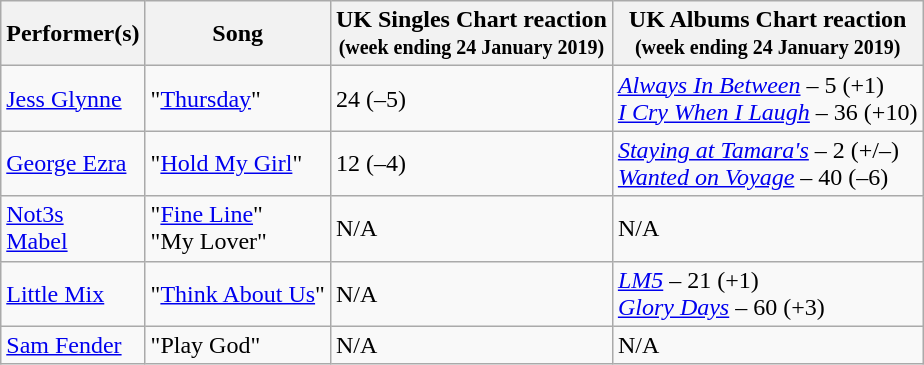<table class="wikitable">
<tr>
<th>Performer(s)</th>
<th>Song</th>
<th>UK Singles Chart reaction<br><small>(week ending 24 January 2019)</small></th>
<th>UK Albums Chart reaction<br><small>(week ending 24 January 2019)</small></th>
</tr>
<tr>
<td><a href='#'>Jess Glynne</a></td>
<td>"<a href='#'>Thursday</a>"</td>
<td>24 (–5)</td>
<td><em><a href='#'>Always In Between</a></em> – 5 (+1)<br><em><a href='#'>I Cry When I Laugh</a></em> – 36 (+10)</td>
</tr>
<tr>
<td><a href='#'>George Ezra</a></td>
<td>"<a href='#'>Hold My Girl</a>"</td>
<td>12 (–4)</td>
<td><em><a href='#'>Staying at Tamara's</a></em> – 2 (+/–)<br><em><a href='#'>Wanted on Voyage</a></em> – 40 (–6)</td>
</tr>
<tr>
<td><a href='#'>Not3s</a><br><a href='#'>Mabel</a></td>
<td>"<a href='#'>Fine Line</a>"<br>"My Lover"</td>
<td>N/A</td>
<td>N/A</td>
</tr>
<tr>
<td><a href='#'>Little Mix</a></td>
<td>"<a href='#'>Think About Us</a>"</td>
<td>N/A</td>
<td><em><a href='#'>LM5</a></em> – 21 (+1)<br><em><a href='#'>Glory Days</a></em> – 60 (+3)</td>
</tr>
<tr>
<td><a href='#'>Sam Fender</a></td>
<td>"Play God"</td>
<td>N/A</td>
<td>N/A</td>
</tr>
</table>
